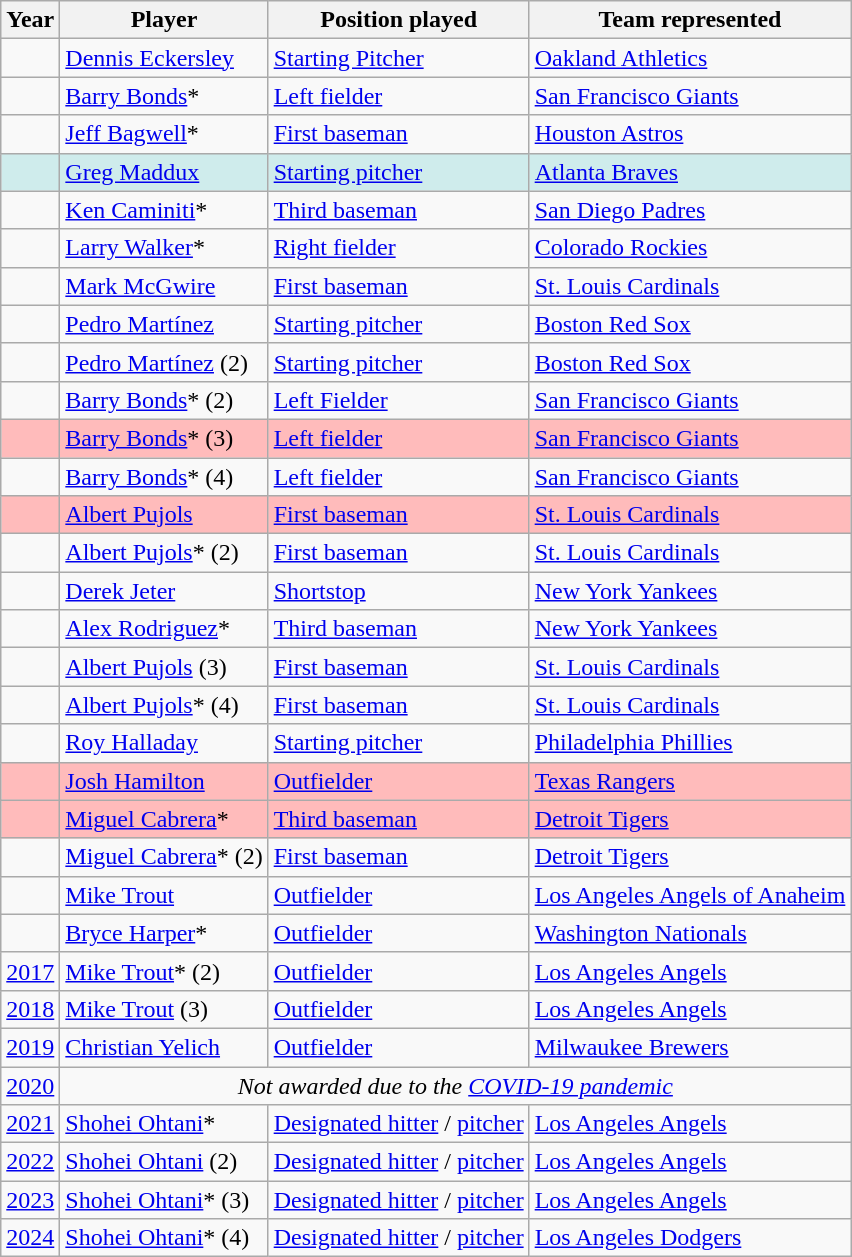<table class="wikitable">
<tr style="white-space: nowrap;">
<th>Year</th>
<th>Player</th>
<th>Position played</th>
<th>Team represented</th>
</tr>
<tr>
<td></td>
<td><a href='#'>Dennis Eckersley</a></td>
<td><a href='#'>Starting Pitcher</a></td>
<td><a href='#'>Oakland Athletics</a></td>
</tr>
<tr>
<td></td>
<td><a href='#'>Barry Bonds</a>*</td>
<td><a href='#'>Left fielder</a></td>
<td><a href='#'>San Francisco Giants</a></td>
</tr>
<tr>
<td></td>
<td><a href='#'>Jeff Bagwell</a>*</td>
<td><a href='#'>First baseman</a></td>
<td><a href='#'>Houston Astros</a></td>
</tr>
<tr bgcolor="#cfecec">
<td></td>
<td><a href='#'>Greg Maddux</a></td>
<td><a href='#'>Starting pitcher</a></td>
<td><a href='#'>Atlanta Braves</a></td>
</tr>
<tr>
<td></td>
<td><a href='#'>Ken Caminiti</a>*</td>
<td><a href='#'>Third baseman</a></td>
<td><a href='#'>San Diego Padres</a></td>
</tr>
<tr>
<td></td>
<td><a href='#'>Larry Walker</a>*</td>
<td><a href='#'>Right fielder</a></td>
<td><a href='#'>Colorado Rockies</a></td>
</tr>
<tr>
<td></td>
<td><a href='#'>Mark McGwire</a></td>
<td><a href='#'>First baseman</a></td>
<td><a href='#'>St. Louis Cardinals</a></td>
</tr>
<tr>
<td></td>
<td><a href='#'>Pedro Martínez</a></td>
<td><a href='#'>Starting pitcher</a></td>
<td><a href='#'>Boston Red Sox</a></td>
</tr>
<tr>
<td></td>
<td><a href='#'>Pedro Martínez</a> (2)</td>
<td><a href='#'>Starting pitcher</a></td>
<td><a href='#'>Boston Red Sox</a></td>
</tr>
<tr>
<td></td>
<td><a href='#'>Barry Bonds</a>* (2)</td>
<td><a href='#'>Left Fielder</a></td>
<td><a href='#'>San Francisco Giants</a></td>
</tr>
<tr bgcolor="#ffbbbb">
<td></td>
<td><a href='#'>Barry Bonds</a>* (3)</td>
<td><a href='#'>Left fielder</a></td>
<td><a href='#'>San Francisco Giants</a></td>
</tr>
<tr>
<td></td>
<td><a href='#'>Barry Bonds</a>* (4)</td>
<td><a href='#'>Left fielder</a></td>
<td><a href='#'>San Francisco Giants</a></td>
</tr>
<tr bgcolor="#ffbbbb">
<td></td>
<td><a href='#'>Albert Pujols</a></td>
<td><a href='#'>First baseman</a></td>
<td><a href='#'>St. Louis Cardinals</a></td>
</tr>
<tr>
<td></td>
<td><a href='#'>Albert Pujols</a>* (2)</td>
<td><a href='#'>First baseman</a></td>
<td><a href='#'>St. Louis Cardinals</a></td>
</tr>
<tr>
<td></td>
<td><a href='#'>Derek Jeter</a></td>
<td><a href='#'>Shortstop</a></td>
<td><a href='#'>New York Yankees</a></td>
</tr>
<tr>
<td></td>
<td><a href='#'>Alex Rodriguez</a>*</td>
<td><a href='#'>Third baseman</a></td>
<td><a href='#'>New York Yankees</a></td>
</tr>
<tr>
<td></td>
<td><a href='#'>Albert Pujols</a> (3)</td>
<td><a href='#'>First baseman</a></td>
<td><a href='#'>St. Louis Cardinals</a></td>
</tr>
<tr>
<td></td>
<td><a href='#'>Albert Pujols</a>* (4)</td>
<td><a href='#'>First baseman</a></td>
<td><a href='#'>St. Louis Cardinals</a></td>
</tr>
<tr>
<td></td>
<td><a href='#'>Roy Halladay</a></td>
<td><a href='#'>Starting pitcher</a></td>
<td><a href='#'>Philadelphia Phillies</a></td>
</tr>
<tr bgcolor="#ffbbbb">
<td></td>
<td><a href='#'>Josh Hamilton</a></td>
<td><a href='#'>Outfielder</a></td>
<td><a href='#'>Texas Rangers</a></td>
</tr>
<tr bgcolor="#ffbbbb">
<td></td>
<td><a href='#'>Miguel Cabrera</a>*</td>
<td><a href='#'>Third baseman</a></td>
<td><a href='#'>Detroit Tigers</a></td>
</tr>
<tr>
<td></td>
<td><a href='#'>Miguel Cabrera</a>* (2)</td>
<td><a href='#'>First baseman</a></td>
<td><a href='#'>Detroit Tigers</a></td>
</tr>
<tr>
<td></td>
<td><a href='#'>Mike Trout</a></td>
<td><a href='#'>Outfielder</a></td>
<td><a href='#'>Los Angeles Angels of Anaheim</a></td>
</tr>
<tr>
<td></td>
<td><a href='#'>Bryce Harper</a>*</td>
<td><a href='#'>Outfielder</a></td>
<td><a href='#'>Washington Nationals</a></td>
</tr>
<tr>
<td><a href='#'>2017</a></td>
<td><a href='#'>Mike Trout</a>* (2)</td>
<td><a href='#'>Outfielder</a></td>
<td><a href='#'>Los Angeles Angels</a></td>
</tr>
<tr>
<td><a href='#'>2018</a></td>
<td><a href='#'>Mike Trout</a> (3)</td>
<td><a href='#'>Outfielder</a></td>
<td><a href='#'>Los Angeles Angels</a></td>
</tr>
<tr>
<td><a href='#'>2019</a></td>
<td><a href='#'>Christian Yelich</a></td>
<td><a href='#'>Outfielder</a></td>
<td><a href='#'>Milwaukee Brewers</a></td>
</tr>
<tr>
<td><a href='#'>2020</a></td>
<td colspan=3 align=center><em>Not awarded due to the <a href='#'>COVID-19 pandemic</a></em></td>
</tr>
<tr>
<td><a href='#'>2021</a></td>
<td><a href='#'>Shohei Ohtani</a>*</td>
<td><a href='#'>Designated hitter</a> / <a href='#'>pitcher</a></td>
<td><a href='#'>Los Angeles Angels</a></td>
</tr>
<tr>
<td><a href='#'>2022</a></td>
<td><a href='#'>Shohei Ohtani</a> (2)</td>
<td><a href='#'>Designated hitter</a> / <a href='#'>pitcher</a></td>
<td><a href='#'>Los Angeles Angels</a></td>
</tr>
<tr>
<td><a href='#'>2023</a></td>
<td><a href='#'>Shohei Ohtani</a>* (3)</td>
<td><a href='#'>Designated hitter</a> / <a href='#'>pitcher</a></td>
<td><a href='#'>Los Angeles Angels</a></td>
</tr>
<tr>
<td><a href='#'>2024</a></td>
<td><a href='#'>Shohei Ohtani</a>* (4)</td>
<td><a href='#'>Designated hitter</a> / <a href='#'>pitcher</a></td>
<td><a href='#'>Los Angeles Dodgers</a></td>
</tr>
</table>
